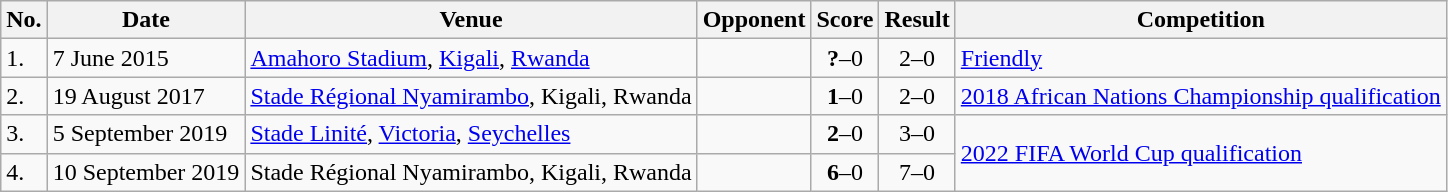<table class="wikitable" style="font-size:100%;">
<tr>
<th>No.</th>
<th>Date</th>
<th>Venue</th>
<th>Opponent</th>
<th>Score</th>
<th>Result</th>
<th>Competition</th>
</tr>
<tr>
<td>1.</td>
<td>7 June 2015</td>
<td><a href='#'>Amahoro Stadium</a>, <a href='#'>Kigali</a>, <a href='#'>Rwanda</a></td>
<td></td>
<td align=center><strong>?</strong>–0</td>
<td align=center>2–0</td>
<td><a href='#'>Friendly</a></td>
</tr>
<tr>
<td>2.</td>
<td>19 August 2017</td>
<td><a href='#'>Stade Régional Nyamirambo</a>, Kigali, Rwanda</td>
<td></td>
<td align=center><strong>1</strong>–0</td>
<td align=center>2–0</td>
<td><a href='#'>2018 African Nations Championship qualification</a></td>
</tr>
<tr>
<td>3.</td>
<td>5 September 2019</td>
<td><a href='#'>Stade Linité</a>, <a href='#'>Victoria</a>, <a href='#'>Seychelles</a></td>
<td></td>
<td align=center><strong>2</strong>–0</td>
<td align=center>3–0</td>
<td rowspan=2><a href='#'>2022 FIFA World Cup qualification</a></td>
</tr>
<tr>
<td>4.</td>
<td>10 September 2019</td>
<td>Stade Régional Nyamirambo, Kigali, Rwanda</td>
<td></td>
<td align=center><strong>6</strong>–0</td>
<td align=center>7–0</td>
</tr>
</table>
